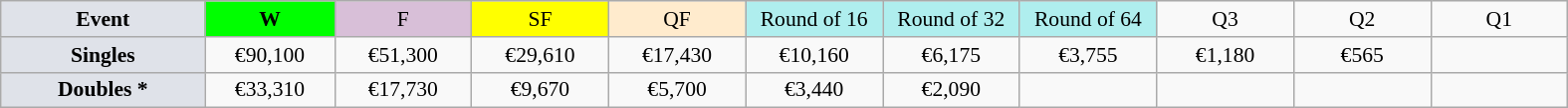<table class=wikitable style=font-size:90%;text-align:center>
<tr>
<td style="width:130px; background:#dfe2e9;"><strong>Event</strong></td>
<td style="width:80px; background:lime;"><strong>W</strong></td>
<td style="width:85px; background:thistle;">F</td>
<td style="width:85px; background:#ff0;">SF</td>
<td style="width:85px; background:#ffebcd;">QF</td>
<td style="width:85px; background:#afeeee;">Round of 16</td>
<td style="width:85px; background:#afeeee;">Round of 32</td>
<td style="width:85px; background:#afeeee;">Round of 64</td>
<td width=85>Q3</td>
<td width=85>Q2</td>
<td width=85>Q1</td>
</tr>
<tr>
<td style="background:#dfe2e9;"><strong>Singles</strong></td>
<td>€90,100</td>
<td>€51,300</td>
<td>€29,610</td>
<td>€17,430</td>
<td>€10,160</td>
<td>€6,175</td>
<td>€3,755</td>
<td>€1,180</td>
<td>€565</td>
<td></td>
</tr>
<tr>
<td style="background:#dfe2e9;"><strong>Doubles *</strong></td>
<td>€33,310</td>
<td>€17,730</td>
<td>€9,670</td>
<td>€5,700</td>
<td>€3,440</td>
<td>€2,090</td>
<td></td>
<td></td>
<td></td>
<td></td>
</tr>
</table>
